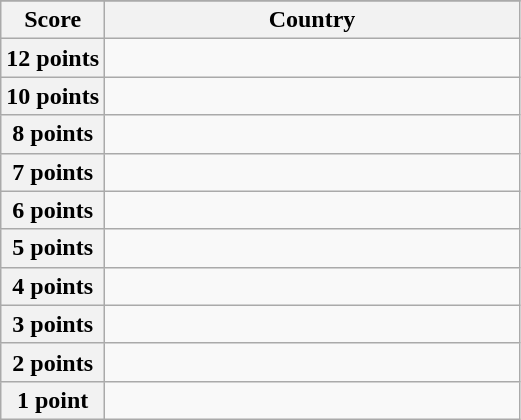<table class="wikitable">
<tr>
</tr>
<tr>
<th scope="col" width="20%">Score</th>
<th scope="col">Country</th>
</tr>
<tr>
<th scope="row">12 points</th>
<td></td>
</tr>
<tr>
<th scope="row">10 points</th>
<td></td>
</tr>
<tr>
<th scope="row">8 points</th>
<td></td>
</tr>
<tr>
<th scope="row">7 points</th>
<td></td>
</tr>
<tr>
<th scope="row">6 points</th>
<td></td>
</tr>
<tr>
<th scope="row">5 points</th>
<td></td>
</tr>
<tr>
<th scope="row">4 points</th>
<td></td>
</tr>
<tr>
<th scope="row">3 points</th>
<td></td>
</tr>
<tr>
<th scope="row">2 points</th>
<td></td>
</tr>
<tr>
<th scope="row">1 point</th>
<td></td>
</tr>
</table>
